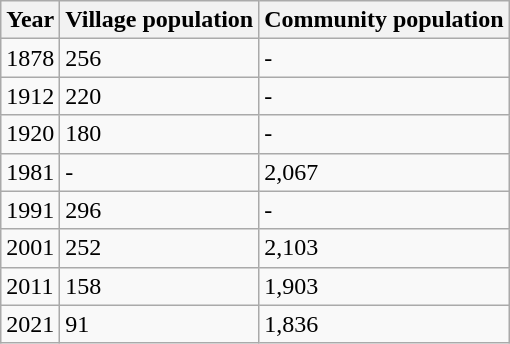<table class="wikitable">
<tr>
<th>Year</th>
<th>Village population</th>
<th>Community population</th>
</tr>
<tr>
<td>1878</td>
<td>256</td>
<td>-</td>
</tr>
<tr>
<td>1912</td>
<td>220</td>
<td>-</td>
</tr>
<tr>
<td>1920</td>
<td>180</td>
<td>-</td>
</tr>
<tr>
<td>1981</td>
<td>-</td>
<td>2,067</td>
</tr>
<tr>
<td>1991</td>
<td>296</td>
<td>-</td>
</tr>
<tr>
<td>2001</td>
<td>252</td>
<td>2,103</td>
</tr>
<tr>
<td>2011</td>
<td>158</td>
<td>1,903</td>
</tr>
<tr>
<td>2021</td>
<td>91</td>
<td>1,836</td>
</tr>
</table>
